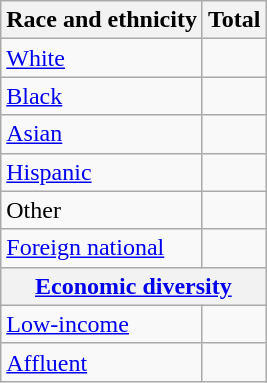<table class="wikitable floatright sortable collapsible"; text-align:right; font-size:80%;">
<tr>
<th>Race and ethnicity</th>
<th colspan="2" data-sort-type=number>Total</th>
</tr>
<tr>
<td><a href='#'>White</a></td>
<td align=right></td>
</tr>
<tr>
<td><a href='#'>Black</a></td>
<td align=right></td>
</tr>
<tr>
<td><a href='#'>Asian</a></td>
<td align=right></td>
</tr>
<tr>
<td><a href='#'>Hispanic</a></td>
<td align=right></td>
</tr>
<tr>
<td>Other</td>
<td align=right></td>
</tr>
<tr>
<td><a href='#'>Foreign national</a></td>
<td align=right></td>
</tr>
<tr>
<th colspan="4" data-sort-type=number><a href='#'>Economic diversity</a></th>
</tr>
<tr>
<td><a href='#'>Low-income</a></td>
<td align=right></td>
</tr>
<tr>
<td><a href='#'>Affluent</a></td>
<td align=right></td>
</tr>
</table>
